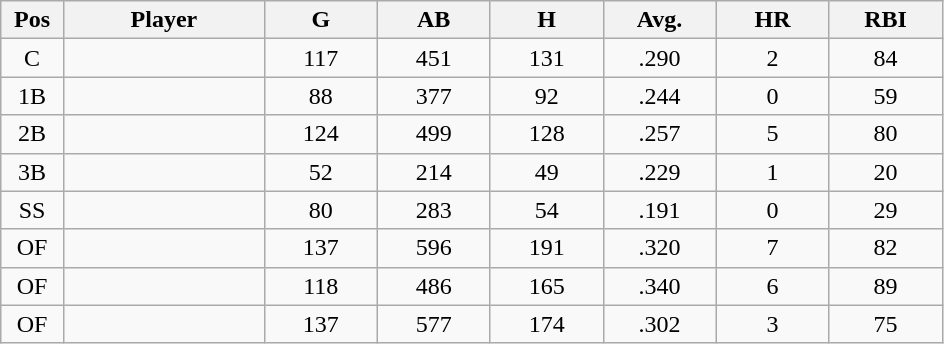<table class="wikitable sortable">
<tr>
<th bgcolor="#DDDDFF" width="5%">Pos</th>
<th bgcolor="#DDDDFF" width="16%">Player</th>
<th bgcolor="#DDDDFF" width="9%">G</th>
<th bgcolor="#DDDDFF" width="9%">AB</th>
<th bgcolor="#DDDDFF" width="9%">H</th>
<th bgcolor="#DDDDFF" width="9%">Avg.</th>
<th bgcolor="#DDDDFF" width="9%">HR</th>
<th bgcolor="#DDDDFF" width="9%">RBI</th>
</tr>
<tr align="center">
<td>C</td>
<td></td>
<td>117</td>
<td>451</td>
<td>131</td>
<td>.290</td>
<td>2</td>
<td>84</td>
</tr>
<tr align="center">
<td>1B</td>
<td></td>
<td>88</td>
<td>377</td>
<td>92</td>
<td>.244</td>
<td>0</td>
<td>59</td>
</tr>
<tr align="center">
<td>2B</td>
<td></td>
<td>124</td>
<td>499</td>
<td>128</td>
<td>.257</td>
<td>5</td>
<td>80</td>
</tr>
<tr align="center">
<td>3B</td>
<td></td>
<td>52</td>
<td>214</td>
<td>49</td>
<td>.229</td>
<td>1</td>
<td>20</td>
</tr>
<tr align="center">
<td>SS</td>
<td></td>
<td>80</td>
<td>283</td>
<td>54</td>
<td>.191</td>
<td>0</td>
<td>29</td>
</tr>
<tr align="center">
<td>OF</td>
<td></td>
<td>137</td>
<td>596</td>
<td>191</td>
<td>.320</td>
<td>7</td>
<td>82</td>
</tr>
<tr align="center">
<td>OF</td>
<td></td>
<td>118</td>
<td>486</td>
<td>165</td>
<td>.340</td>
<td>6</td>
<td>89</td>
</tr>
<tr align="center">
<td>OF</td>
<td></td>
<td>137</td>
<td>577</td>
<td>174</td>
<td>.302</td>
<td>3</td>
<td>75</td>
</tr>
</table>
